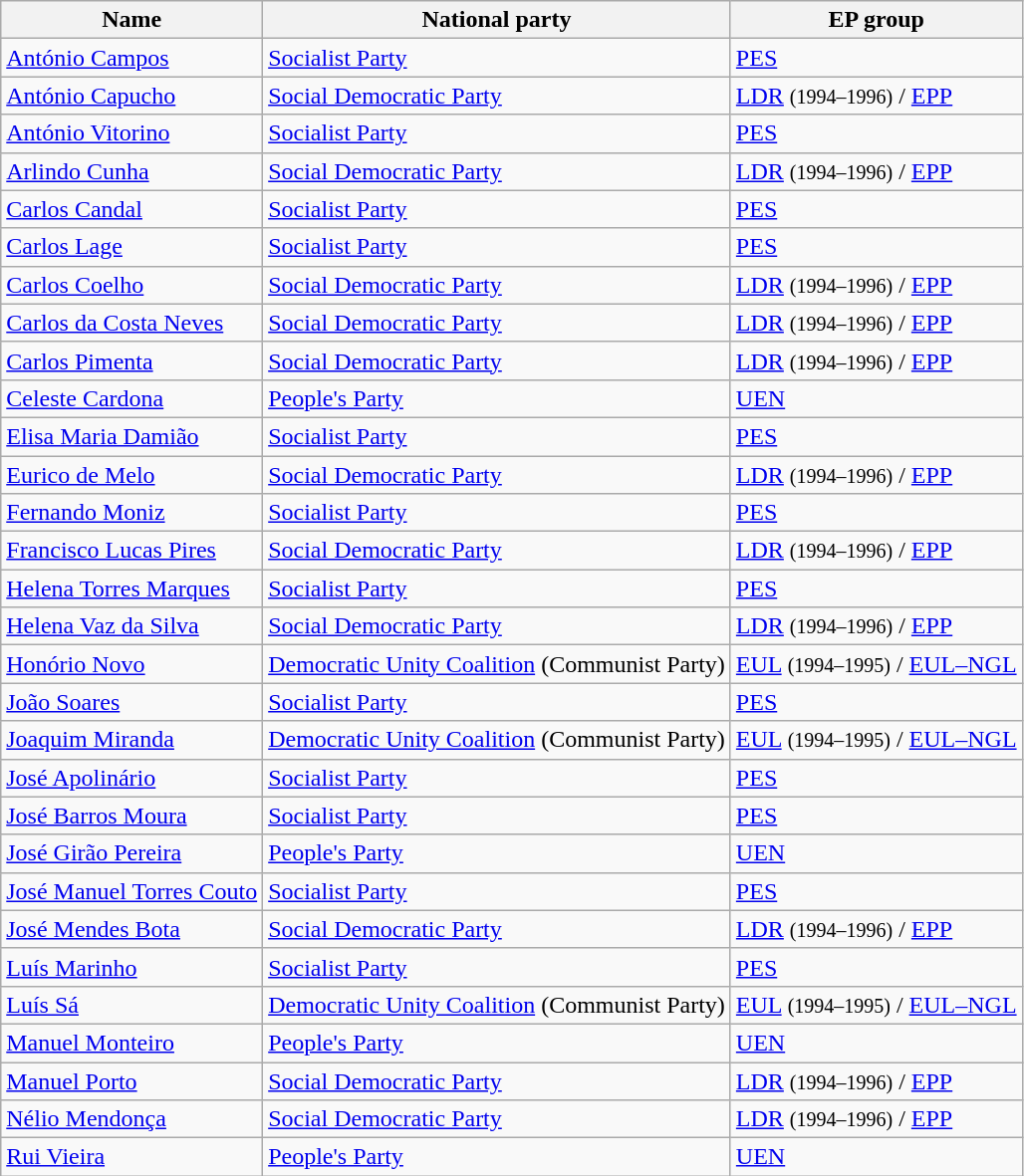<table class="sortable wikitable">
<tr>
<th>Name</th>
<th>National party</th>
<th>EP group</th>
</tr>
<tr>
<td><a href='#'>António Campos</a></td>
<td> <a href='#'>Socialist Party</a></td>
<td> <a href='#'>PES</a></td>
</tr>
<tr>
<td><a href='#'>António Capucho</a></td>
<td> <a href='#'>Social Democratic Party</a></td>
<td> <a href='#'>LDR</a> <small>(1994–1996)</small> /  <a href='#'>EPP</a></td>
</tr>
<tr>
<td><a href='#'>António Vitorino</a></td>
<td> <a href='#'>Socialist Party</a></td>
<td> <a href='#'>PES</a></td>
</tr>
<tr>
<td><a href='#'>Arlindo Cunha</a></td>
<td> <a href='#'>Social Democratic Party</a></td>
<td> <a href='#'>LDR</a> <small>(1994–1996)</small> /  <a href='#'>EPP</a></td>
</tr>
<tr>
<td><a href='#'>Carlos Candal</a></td>
<td> <a href='#'>Socialist Party</a></td>
<td> <a href='#'>PES</a></td>
</tr>
<tr>
<td><a href='#'>Carlos Lage</a></td>
<td> <a href='#'>Socialist Party</a></td>
<td> <a href='#'>PES</a></td>
</tr>
<tr>
<td><a href='#'>Carlos Coelho</a></td>
<td> <a href='#'>Social Democratic Party</a></td>
<td> <a href='#'>LDR</a> <small>(1994–1996)</small> /  <a href='#'>EPP</a></td>
</tr>
<tr>
<td><a href='#'>Carlos da Costa Neves</a></td>
<td> <a href='#'>Social Democratic Party</a></td>
<td> <a href='#'>LDR</a> <small>(1994–1996)</small> /  <a href='#'>EPP</a></td>
</tr>
<tr>
<td><a href='#'>Carlos Pimenta</a></td>
<td> <a href='#'>Social Democratic Party</a></td>
<td> <a href='#'>LDR</a> <small>(1994–1996)</small> /  <a href='#'>EPP</a></td>
</tr>
<tr>
<td><a href='#'>Celeste Cardona</a></td>
<td> <a href='#'>People's Party</a></td>
<td> <a href='#'>UEN</a></td>
</tr>
<tr>
<td><a href='#'>Elisa Maria Damião</a></td>
<td> <a href='#'>Socialist Party</a></td>
<td> <a href='#'>PES</a></td>
</tr>
<tr>
<td><a href='#'>Eurico de Melo</a></td>
<td> <a href='#'>Social Democratic Party</a></td>
<td> <a href='#'>LDR</a> <small>(1994–1996)</small> /  <a href='#'>EPP</a></td>
</tr>
<tr>
<td><a href='#'>Fernando Moniz</a></td>
<td> <a href='#'>Socialist Party</a></td>
<td> <a href='#'>PES</a></td>
</tr>
<tr>
<td><a href='#'>Francisco Lucas Pires</a></td>
<td> <a href='#'>Social Democratic Party</a></td>
<td> <a href='#'>LDR</a> <small>(1994–1996)</small> /  <a href='#'>EPP</a></td>
</tr>
<tr>
<td><a href='#'>Helena Torres Marques</a></td>
<td> <a href='#'>Socialist Party</a></td>
<td> <a href='#'>PES</a></td>
</tr>
<tr>
<td><a href='#'>Helena Vaz da Silva</a></td>
<td> <a href='#'>Social Democratic Party</a></td>
<td> <a href='#'>LDR</a> <small>(1994–1996)</small> /  <a href='#'>EPP</a></td>
</tr>
<tr>
<td><a href='#'>Honório Novo</a></td>
<td> <a href='#'>Democratic Unity Coalition</a> (Communist Party)</td>
<td> <a href='#'>EUL</a> <small>(1994–1995)</small> /  <a href='#'>EUL–NGL</a></td>
</tr>
<tr>
<td><a href='#'>João Soares</a></td>
<td> <a href='#'>Socialist Party</a></td>
<td> <a href='#'>PES</a></td>
</tr>
<tr>
<td><a href='#'>Joaquim Miranda</a></td>
<td> <a href='#'>Democratic Unity Coalition</a> (Communist Party)</td>
<td> <a href='#'>EUL</a> <small>(1994–1995)</small> /  <a href='#'>EUL–NGL</a></td>
</tr>
<tr>
<td><a href='#'>José Apolinário</a></td>
<td> <a href='#'>Socialist Party</a></td>
<td> <a href='#'>PES</a></td>
</tr>
<tr>
<td><a href='#'>José Barros Moura</a></td>
<td> <a href='#'>Socialist Party</a></td>
<td> <a href='#'>PES</a></td>
</tr>
<tr>
<td><a href='#'>José Girão Pereira</a></td>
<td> <a href='#'>People's Party</a></td>
<td> <a href='#'>UEN</a></td>
</tr>
<tr>
<td><a href='#'>José Manuel Torres Couto</a></td>
<td> <a href='#'>Socialist Party</a></td>
<td> <a href='#'>PES</a></td>
</tr>
<tr>
<td><a href='#'>José Mendes Bota</a></td>
<td> <a href='#'>Social Democratic Party</a></td>
<td> <a href='#'>LDR</a> <small>(1994–1996)</small> /  <a href='#'>EPP</a></td>
</tr>
<tr>
<td><a href='#'>Luís Marinho</a></td>
<td> <a href='#'>Socialist Party</a></td>
<td> <a href='#'>PES</a></td>
</tr>
<tr>
<td><a href='#'>Luís Sá</a></td>
<td> <a href='#'>Democratic Unity Coalition</a> (Communist Party)</td>
<td> <a href='#'>EUL</a> <small>(1994–1995)</small> /  <a href='#'>EUL–NGL</a></td>
</tr>
<tr>
<td><a href='#'>Manuel Monteiro</a></td>
<td> <a href='#'>People's Party</a></td>
<td> <a href='#'>UEN</a></td>
</tr>
<tr>
<td><a href='#'>Manuel Porto</a></td>
<td> <a href='#'>Social Democratic Party</a></td>
<td> <a href='#'>LDR</a> <small>(1994–1996)</small> /  <a href='#'>EPP</a></td>
</tr>
<tr>
<td><a href='#'>Nélio Mendonça</a></td>
<td> <a href='#'>Social Democratic Party</a></td>
<td> <a href='#'>LDR</a> <small>(1994–1996)</small> /  <a href='#'>EPP</a></td>
</tr>
<tr>
<td><a href='#'>Rui Vieira</a></td>
<td> <a href='#'>People's Party</a></td>
<td> <a href='#'>UEN</a></td>
</tr>
</table>
